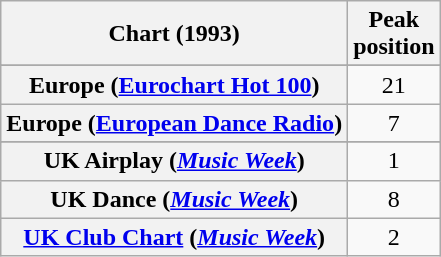<table class="wikitable sortable plainrowheaders" style="text-align:center">
<tr>
<th>Chart (1993)</th>
<th>Peak<br>position</th>
</tr>
<tr>
</tr>
<tr>
</tr>
<tr>
<th scope="row">Europe (<a href='#'>Eurochart Hot 100</a>)</th>
<td>21</td>
</tr>
<tr>
<th scope="row">Europe (<a href='#'>European Dance Radio</a>)</th>
<td>7</td>
</tr>
<tr>
</tr>
<tr>
</tr>
<tr>
</tr>
<tr>
<th scope="row">UK Airplay (<em><a href='#'>Music Week</a></em>)</th>
<td>1</td>
</tr>
<tr>
<th scope="row">UK Dance (<em><a href='#'>Music Week</a></em>)</th>
<td>8</td>
</tr>
<tr>
<th scope="row"><a href='#'>UK Club Chart</a> (<em><a href='#'>Music Week</a></em>)</th>
<td>2</td>
</tr>
</table>
